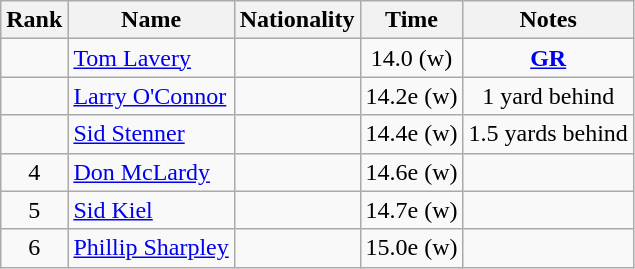<table class="wikitable sortable" style=" text-align:center">
<tr>
<th>Rank</th>
<th>Name</th>
<th>Nationality</th>
<th>Time</th>
<th>Notes</th>
</tr>
<tr>
<td></td>
<td align=left><a href='#'>Tom Lavery</a></td>
<td align=left></td>
<td>14.0 (w)</td>
<td><strong><a href='#'>GR</a></strong></td>
</tr>
<tr>
<td></td>
<td align=left><a href='#'>Larry O'Connor</a></td>
<td align=left></td>
<td>14.2e (w)</td>
<td>1 yard behind</td>
</tr>
<tr>
<td></td>
<td align=left><a href='#'>Sid Stenner</a></td>
<td align=left></td>
<td>14.4e (w)</td>
<td>1.5 yards behind</td>
</tr>
<tr>
<td>4</td>
<td align=left><a href='#'>Don McLardy</a></td>
<td align=left></td>
<td>14.6e (w)</td>
<td></td>
</tr>
<tr>
<td>5</td>
<td align=left><a href='#'>Sid Kiel</a></td>
<td align=left></td>
<td>14.7e (w)</td>
<td></td>
</tr>
<tr>
<td>6</td>
<td align=left><a href='#'>Phillip Sharpley</a></td>
<td align=left></td>
<td>15.0e (w)</td>
<td></td>
</tr>
</table>
